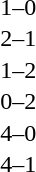<table cellspacing=1 width=70%>
<tr>
<th width=25%></th>
<th width=30%></th>
<th width=15%></th>
<th width=30%></th>
</tr>
<tr>
<td></td>
<td align=right></td>
<td align=center>1–0</td>
<td></td>
</tr>
<tr>
<td></td>
<td align=right></td>
<td align=center>2–1</td>
<td></td>
</tr>
<tr>
<td></td>
<td align=right></td>
<td align=center>1–2</td>
<td></td>
</tr>
<tr>
<td></td>
<td align=right></td>
<td align=center>0–2</td>
<td></td>
</tr>
<tr>
<td></td>
<td align=right></td>
<td align=center>4–0</td>
<td></td>
</tr>
<tr>
<td></td>
<td align=right></td>
<td align=center>4–1</td>
<td></td>
</tr>
</table>
